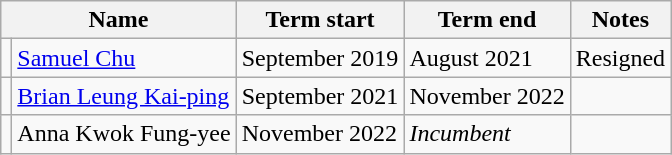<table class="wikitable">
<tr>
<th colspan="2">Name</th>
<th>Term start</th>
<th>Term end</th>
<th>Notes</th>
</tr>
<tr>
<td></td>
<td><a href='#'>Samuel Chu</a></td>
<td>September 2019</td>
<td>August 2021</td>
<td>Resigned</td>
</tr>
<tr>
<td></td>
<td><a href='#'>Brian Leung Kai-ping</a></td>
<td>September 2021</td>
<td>November 2022</td>
<td></td>
</tr>
<tr>
<td></td>
<td>Anna Kwok Fung-yee</td>
<td>November 2022</td>
<td><em>Incumbent</em></td>
<td></td>
</tr>
</table>
